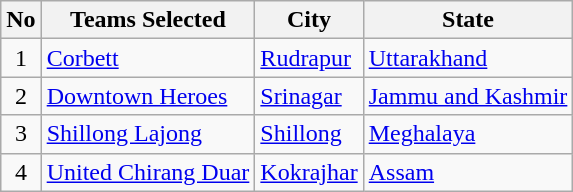<table class="wikitable sortable" style="text-align: center;">
<tr>
<th>No</th>
<th>Teams Selected</th>
<th>City</th>
<th>State</th>
</tr>
<tr>
<td align="center">1</td>
<td align="left"><a href='#'>Corbett</a></td>
<td align="left"><a href='#'>Rudrapur</a></td>
<td align="left"><a href='#'>Uttarakhand</a></td>
</tr>
<tr>
<td align="center">2</td>
<td align="left"><a href='#'>Downtown Heroes</a></td>
<td align="left"><a href='#'>Srinagar</a></td>
<td align="left"><a href='#'>Jammu and Kashmir</a></td>
</tr>
<tr>
<td align="center">3</td>
<td align="left"><a href='#'>Shillong Lajong</a></td>
<td align="left"><a href='#'>Shillong</a></td>
<td align="left"><a href='#'>Meghalaya</a></td>
</tr>
<tr>
<td align="center">4</td>
<td align="left"><a href='#'>United Chirang Duar</a></td>
<td align="left"><a href='#'>Kokrajhar</a></td>
<td align="left"><a href='#'>Assam</a></td>
</tr>
</table>
